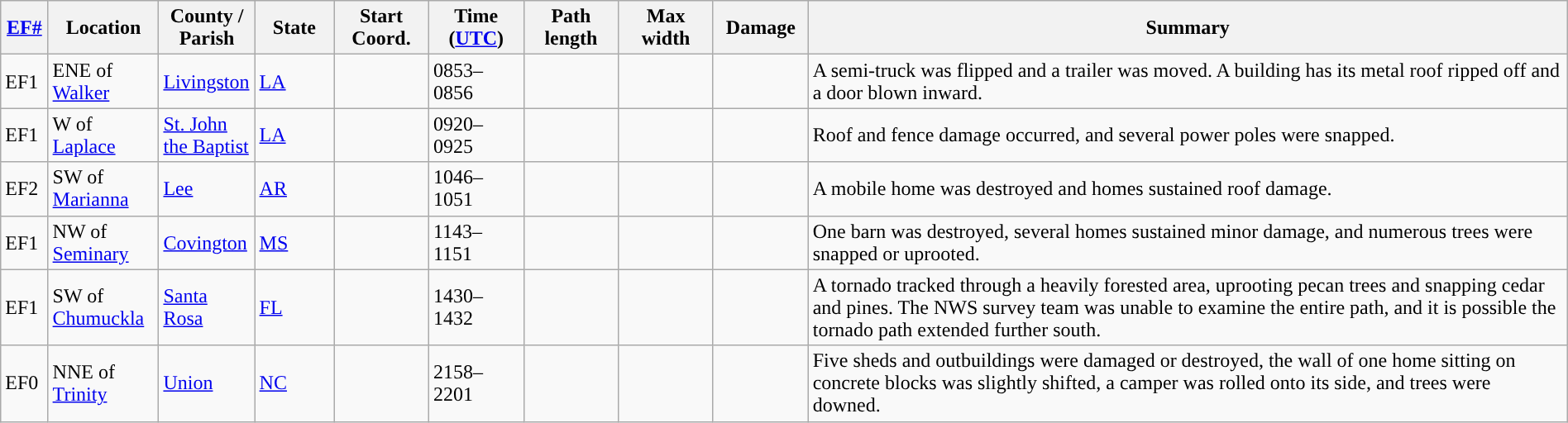<table class="wikitable sortable" style="width:100%;">
<tr>
<th scope="col"  style="width:3%; text-align:center;"><a href='#'>EF#</a></th>
<th scope="col"  style="width:7%; text-align:center;" class="unsortable">Location</th>
<th scope="col"  style="width:6%; text-align:center;" class="unsortable">County / Parish</th>
<th scope="col"  style="width:5%; text-align:center;">State</th>
<th scope="col"  style="width:6%; text-align:center;">Start Coord.</th>
<th scope="col"  style="width:6%; text-align:center;">Time (<a href='#'>UTC</a>)</th>
<th scope="col"  style="width:6%; text-align:center;">Path length</th>
<th scope="col"  style="width:6%; text-align:center;">Max width</th>
<th scope="col"  style="width:6%; text-align:center;">Damage</th>
<th scope="col" class="unsortable" style="width:48%; text-align:center;">Summary</th>
</tr>
<tr>
<td>EF1</td>
<td>ENE of <a href='#'>Walker</a></td>
<td><a href='#'>Livingston</a></td>
<td><a href='#'>LA</a></td>
<td></td>
<td>0853–0856</td>
<td></td>
<td></td>
<td></td>
<td>A semi-truck was flipped and a trailer was moved. A building has its metal roof ripped off and a door blown inward.</td>
</tr>
<tr>
<td>EF1</td>
<td>W of <a href='#'>Laplace</a></td>
<td><a href='#'>St. John the Baptist</a></td>
<td><a href='#'>LA</a></td>
<td></td>
<td>0920–0925</td>
<td></td>
<td></td>
<td></td>
<td>Roof and fence damage occurred, and several power poles were snapped.</td>
</tr>
<tr>
<td>EF2</td>
<td>SW of <a href='#'>Marianna</a></td>
<td><a href='#'>Lee</a></td>
<td><a href='#'>AR</a></td>
<td></td>
<td>1046–1051</td>
<td></td>
<td></td>
<td></td>
<td>A mobile home was destroyed and homes sustained roof damage.</td>
</tr>
<tr>
<td>EF1</td>
<td>NW of <a href='#'>Seminary</a></td>
<td><a href='#'>Covington</a></td>
<td><a href='#'>MS</a></td>
<td></td>
<td>1143–1151</td>
<td></td>
<td></td>
<td></td>
<td>One barn was destroyed, several homes sustained minor damage, and numerous trees were snapped or uprooted.</td>
</tr>
<tr>
<td>EF1</td>
<td>SW of <a href='#'>Chumuckla</a></td>
<td><a href='#'>Santa Rosa</a></td>
<td><a href='#'>FL</a></td>
<td></td>
<td>1430–1432</td>
<td></td>
<td></td>
<td></td>
<td>A tornado tracked through a heavily forested area, uprooting pecan trees and snapping cedar and pines. The NWS survey team was unable to examine the entire path, and it is possible the tornado path extended further south.</td>
</tr>
<tr>
<td>EF0</td>
<td>NNE of <a href='#'>Trinity</a></td>
<td><a href='#'>Union</a></td>
<td><a href='#'>NC</a></td>
<td></td>
<td>2158–2201</td>
<td></td>
<td></td>
<td></td>
<td>Five sheds and outbuildings were damaged or destroyed, the wall of one home sitting on concrete blocks was slightly shifted, a camper was rolled onto its side, and trees were downed.</td>
</tr>
</table>
